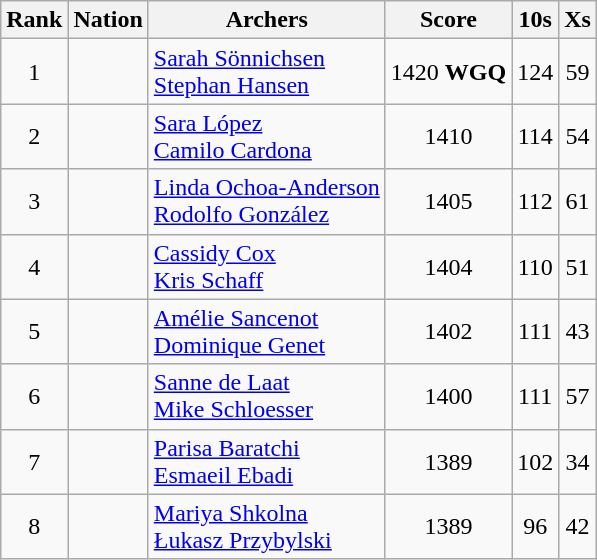<table class="wikitable sortable" style="text-align:center">
<tr>
<th>Rank</th>
<th>Nation</th>
<th>Archers</th>
<th>Score</th>
<th>10s</th>
<th>Xs</th>
</tr>
<tr>
<td>1</td>
<td align=left></td>
<td align=left><a href='#'>Sarah Sönnichsen</a><br><a href='#'>Stephan Hansen</a></td>
<td>1420 <strong>WGQ</strong></td>
<td>124</td>
<td>59</td>
</tr>
<tr>
<td>2</td>
<td align=left></td>
<td align=left><a href='#'>Sara López</a><br><a href='#'>Camilo Cardona</a></td>
<td>1410</td>
<td>114</td>
<td>54</td>
</tr>
<tr>
<td>3</td>
<td align=left></td>
<td align=left><a href='#'>Linda Ochoa-Anderson</a><br><a href='#'>Rodolfo González</a></td>
<td>1405</td>
<td>112</td>
<td>61</td>
</tr>
<tr>
<td>4</td>
<td align=left></td>
<td align=left><a href='#'>Cassidy Cox</a><br><a href='#'>Kris Schaff</a></td>
<td>1404</td>
<td>110</td>
<td>51</td>
</tr>
<tr>
<td>5</td>
<td align=left></td>
<td align=left><a href='#'>Amélie Sancenot</a><br><a href='#'>Dominique Genet</a></td>
<td>1402</td>
<td>111</td>
<td>43</td>
</tr>
<tr>
<td>6</td>
<td align=left></td>
<td align=left><a href='#'>Sanne de Laat</a><br><a href='#'>Mike Schloesser</a></td>
<td>1400</td>
<td>111</td>
<td>57</td>
</tr>
<tr>
<td>7</td>
<td align=left></td>
<td align=left><a href='#'>Parisa Baratchi</a><br><a href='#'>Esmaeil Ebadi</a></td>
<td>1389</td>
<td>102</td>
<td>34</td>
</tr>
<tr>
<td>8</td>
<td align=left></td>
<td align=left><a href='#'>Mariya Shkolna</a><br><a href='#'>Łukasz Przybylski</a></td>
<td>1389</td>
<td>96</td>
<td>42</td>
</tr>
</table>
